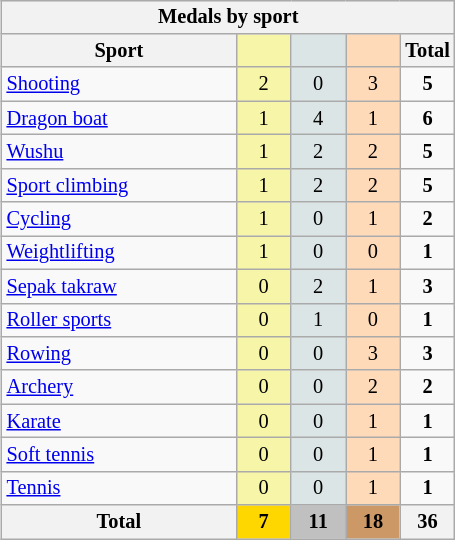<table class=wikitable style="font-size:85%;text-align:center;float:right;clear:right;margin-left:1em;">
<tr bgcolor=EFEFEF>
<th colspan=7>Medals by sport</th>
</tr>
<tr>
<th width=150>Sport</th>
<th scope="col" width=30 style="background:#F7F6A8;"></th>
<th scope="col" width=30 style="background:#DCE5E5;"></th>
<th scope="col" width=30 style="background:#FFDAB9;"></th>
<th width=30>Total</th>
</tr>
<tr>
<td align=left> <a href='#'>Shooting</a></td>
<td style="background:#F7F6A8;">2</td>
<td style="background:#DCE5E5;">0</td>
<td style="background:#FFDAB9;">3</td>
<td><strong>5</strong></td>
</tr>
<tr>
<td align=left> <a href='#'>Dragon boat</a></td>
<td style="background:#F7F6A8;">1</td>
<td style="background:#DCE5E5;">4</td>
<td style="background:#FFDAB9;">1</td>
<td><strong>6</strong></td>
</tr>
<tr>
<td align=left> <a href='#'>Wushu</a></td>
<td style="background:#F7F6A8;">1</td>
<td style="background:#DCE5E5;">2</td>
<td style="background:#FFDAB9;">2</td>
<td><strong>5</strong></td>
</tr>
<tr>
<td align=left> <a href='#'>Sport climbing</a></td>
<td style="background:#F7F6A8;">1</td>
<td style="background:#DCE5E5;">2</td>
<td style="background:#FFDAB9;">2</td>
<td><strong>5</strong></td>
</tr>
<tr>
<td align=left> <a href='#'>Cycling</a></td>
<td style="background:#F7F6A8;">1</td>
<td style="background:#DCE5E5;">0</td>
<td style="background:#FFDAB9;">1</td>
<td><strong>2</strong></td>
</tr>
<tr>
<td align=left> <a href='#'>Weightlifting</a></td>
<td style="background:#F7F6A8;">1</td>
<td style="background:#DCE5E5;">0</td>
<td style="background:#FFDAB9;">0</td>
<td><strong>1</strong></td>
</tr>
<tr>
<td align=left> <a href='#'>Sepak takraw</a></td>
<td style="background:#F7F6A8;">0</td>
<td style="background:#DCE5E5;">2</td>
<td style="background:#FFDAB9;">1</td>
<td><strong>3</strong></td>
</tr>
<tr>
<td align=left> <a href='#'>Roller sports</a></td>
<td style="background:#F7F6A8;">0</td>
<td style="background:#DCE5E5;">1</td>
<td style="background:#FFDAB9;">0</td>
<td><strong>1</strong></td>
</tr>
<tr>
<td align=left> <a href='#'>Rowing</a></td>
<td style="background:#F7F6A8;">0</td>
<td style="background:#DCE5E5;">0</td>
<td style="background:#FFDAB9;">3</td>
<td><strong>3</strong></td>
</tr>
<tr>
<td align=left> <a href='#'>Archery</a></td>
<td style="background:#F7F6A8;">0</td>
<td style="background:#DCE5E5;">0</td>
<td style="background:#FFDAB9;">2</td>
<td><strong>2</strong></td>
</tr>
<tr>
<td align=left> <a href='#'>Karate</a></td>
<td style="background:#F7F6A8;">0</td>
<td style="background:#DCE5E5;">0</td>
<td style="background:#FFDAB9;">1</td>
<td><strong>1</strong></td>
</tr>
<tr>
<td align=left> <a href='#'>Soft tennis</a></td>
<td style="background:#F7F6A8;">0</td>
<td style="background:#DCE5E5;">0</td>
<td style="background:#FFDAB9;">1</td>
<td><strong>1</strong></td>
</tr>
<tr>
<td align=left> <a href='#'>Tennis</a></td>
<td style="background:#F7F6A8;">0</td>
<td style="background:#DCE5E5;">0</td>
<td style="background:#FFDAB9;">1</td>
<td><strong>1</strong></td>
</tr>
<tr>
<th>Total</th>
<th style=background:gold>7</th>
<th style=background:silver>11</th>
<th style=background:#c96>18</th>
<th>36</th>
</tr>
</table>
